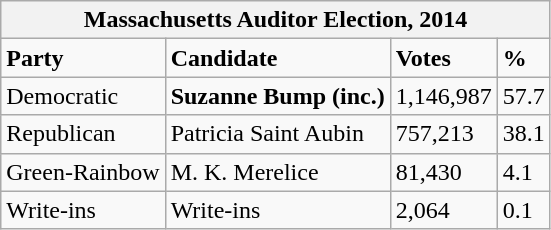<table class="wikitable">
<tr>
<th colspan="4">Massachusetts Auditor Election, 2014</th>
</tr>
<tr>
<td><strong>Party</strong></td>
<td><strong>Candidate</strong></td>
<td><strong>Votes</strong></td>
<td><strong>%</strong></td>
</tr>
<tr>
<td>Democratic</td>
<td><strong>Suzanne Bump (inc.)</strong></td>
<td>1,146,987</td>
<td>57.7</td>
</tr>
<tr>
<td>Republican</td>
<td>Patricia Saint Aubin</td>
<td>757,213</td>
<td>38.1</td>
</tr>
<tr>
<td>Green-Rainbow</td>
<td>M. K. Merelice</td>
<td>81,430</td>
<td>4.1</td>
</tr>
<tr>
<td>Write-ins</td>
<td>Write-ins</td>
<td>2,064</td>
<td>0.1</td>
</tr>
</table>
